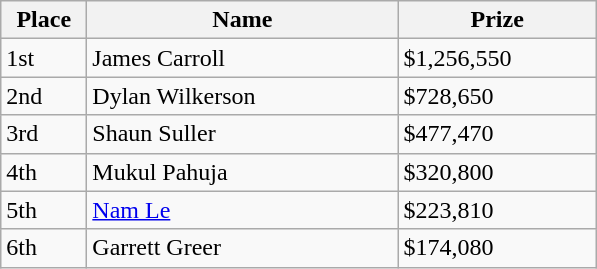<table class="wikitable">
<tr>
<th style="width:50px;">Place</th>
<th style="width:200px;">Name</th>
<th style="width:125px;">Prize</th>
</tr>
<tr>
<td>1st</td>
<td> James Carroll</td>
<td>$1,256,550</td>
</tr>
<tr>
<td>2nd</td>
<td> Dylan Wilkerson</td>
<td>$728,650</td>
</tr>
<tr>
<td>3rd</td>
<td> Shaun Suller</td>
<td>$477,470</td>
</tr>
<tr>
<td>4th</td>
<td> Mukul Pahuja</td>
<td>$320,800</td>
</tr>
<tr>
<td>5th</td>
<td> <a href='#'>Nam Le</a></td>
<td>$223,810</td>
</tr>
<tr>
<td>6th</td>
<td> Garrett Greer</td>
<td>$174,080</td>
</tr>
</table>
